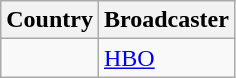<table class="wikitable">
<tr>
<th align=center>Country</th>
<th align=center>Broadcaster</th>
</tr>
<tr>
<td></td>
<td><a href='#'>HBO</a></td>
</tr>
</table>
